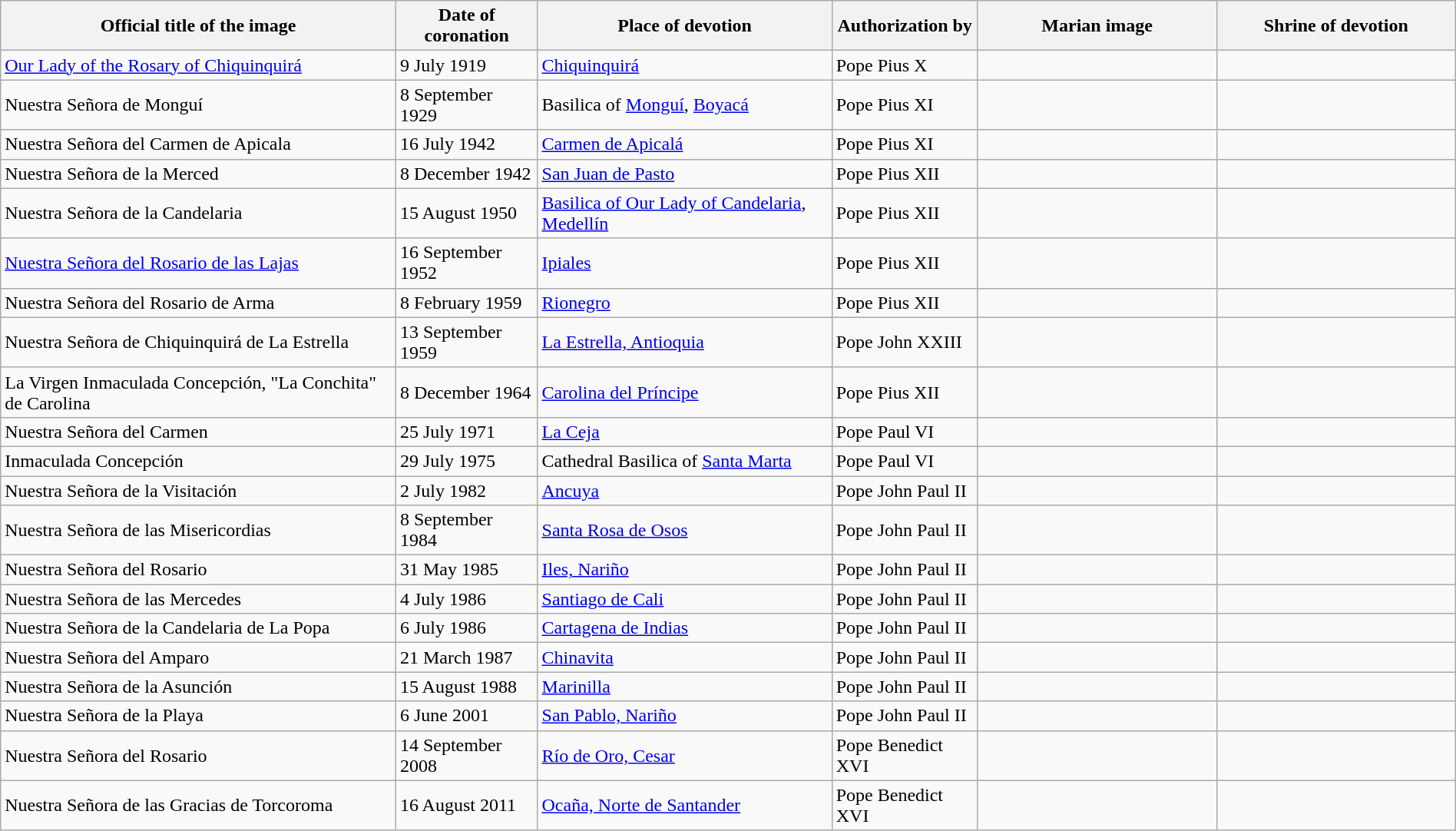<table class="wikitable sortable" width="100%">
<tr>
<th>Official title of the image</th>
<th data-sort-type="date">Date of coronation</th>
<th>Place of devotion</th>
<th>Authorization by</th>
<th width=200px class=unsortable>Marian image</th>
<th width=200px class=unsortable>Shrine of devotion</th>
</tr>
<tr>
<td><a href='#'>Our Lady of the Rosary of Chiquinquirá</a></td>
<td>9 July 1919</td>
<td><a href='#'>Chiquinquirá</a></td>
<td>Pope Pius X</td>
<td></td>
<td></td>
</tr>
<tr>
<td>Nuestra Señora de Monguí</td>
<td>8 September 1929</td>
<td>Basilica of <a href='#'>Monguí</a>, <a href='#'>Boyacá</a></td>
<td>Pope Pius XI</td>
<td></td>
<td></td>
</tr>
<tr>
<td>Nuestra Señora del Carmen de Apicala</td>
<td>16 July 1942</td>
<td><a href='#'>Carmen de Apicalá</a></td>
<td>Pope Pius XI</td>
<td></td>
<td></td>
</tr>
<tr>
<td>Nuestra Señora de la Merced</td>
<td>8 December 1942</td>
<td><a href='#'>San Juan de Pasto</a></td>
<td>Pope Pius XII</td>
<td></td>
<td></td>
</tr>
<tr>
<td>Nuestra Señora de la Candelaria</td>
<td>15 August 1950</td>
<td><a href='#'>Basilica of Our Lady of Candelaria</a>, <a href='#'>Medellín</a></td>
<td>Pope Pius XII</td>
<td></td>
<td></td>
</tr>
<tr>
<td><a href='#'>Nuestra Señora del Rosario de las Lajas</a></td>
<td>16 September 1952</td>
<td><a href='#'>Ipiales</a></td>
<td>Pope Pius XII</td>
<td></td>
<td></td>
</tr>
<tr>
<td>Nuestra Señora del Rosario de Arma</td>
<td>8 February 1959</td>
<td><a href='#'>Rionegro</a></td>
<td>Pope Pius XII</td>
<td></td>
<td></td>
</tr>
<tr>
<td>Nuestra Señora de Chiquinquirá de La Estrella</td>
<td>13 September 1959</td>
<td><a href='#'>La Estrella, Antioquia</a></td>
<td>Pope John XXIII</td>
<td></td>
<td></td>
</tr>
<tr>
<td>La Virgen Inmaculada Concepción, "La Conchita" de Carolina</td>
<td>8 December 1964</td>
<td><a href='#'>Carolina del Príncipe</a></td>
<td>Pope Pius XII</td>
<td></td>
<td></td>
</tr>
<tr>
<td>Nuestra Señora del Carmen</td>
<td>25 July 1971</td>
<td><a href='#'>La Ceja</a></td>
<td>Pope Paul VI</td>
<td></td>
<td></td>
</tr>
<tr>
<td>Inmaculada Concepción</td>
<td>29 July 1975</td>
<td>Cathedral Basilica of <a href='#'>Santa Marta</a></td>
<td>Pope Paul VI</td>
<td></td>
<td></td>
</tr>
<tr>
<td>Nuestra Señora de la Visitación</td>
<td>2 July 1982</td>
<td><a href='#'>Ancuya</a></td>
<td>Pope John Paul II</td>
<td></td>
<td></td>
</tr>
<tr>
<td>Nuestra Señora de las Misericordias</td>
<td>8 September 1984</td>
<td><a href='#'>Santa Rosa de Osos</a></td>
<td>Pope John Paul II</td>
<td></td>
<td></td>
</tr>
<tr>
<td>Nuestra Señora del Rosario</td>
<td>31 May 1985</td>
<td><a href='#'>Iles, Nariño</a></td>
<td>Pope John Paul II</td>
<td></td>
<td></td>
</tr>
<tr>
<td>Nuestra Señora de las Mercedes</td>
<td>4 July 1986</td>
<td><a href='#'>Santiago de Cali</a></td>
<td>Pope John Paul II</td>
<td></td>
<td></td>
</tr>
<tr>
<td>Nuestra Señora de la Candelaria de La Popa</td>
<td>6 July 1986</td>
<td><a href='#'>Cartagena de Indias</a></td>
<td>Pope John Paul II</td>
<td></td>
<td></td>
</tr>
<tr>
<td>Nuestra Señora del Amparo</td>
<td>21 March 1987</td>
<td><a href='#'>Chinavita</a></td>
<td>Pope John Paul II</td>
<td></td>
<td></td>
</tr>
<tr>
<td>Nuestra Señora de la Asunción</td>
<td>15 August 1988</td>
<td><a href='#'>Marinilla</a></td>
<td>Pope John Paul II</td>
<td></td>
<td></td>
</tr>
<tr>
<td>Nuestra Señora de la Playa</td>
<td>6 June 2001</td>
<td><a href='#'>San Pablo, Nariño</a></td>
<td>Pope John Paul II</td>
<td></td>
<td></td>
</tr>
<tr>
<td>Nuestra Señora del Rosario</td>
<td>14 September 2008</td>
<td><a href='#'>Río de Oro, Cesar</a></td>
<td>Pope Benedict XVI</td>
<td></td>
<td></td>
</tr>
<tr>
<td>Nuestra Señora de las Gracias de Torcoroma</td>
<td>16 August 2011</td>
<td><a href='#'>Ocaña, Norte de Santander</a></td>
<td>Pope Benedict XVI</td>
<td></td>
<td></td>
</tr>
</table>
